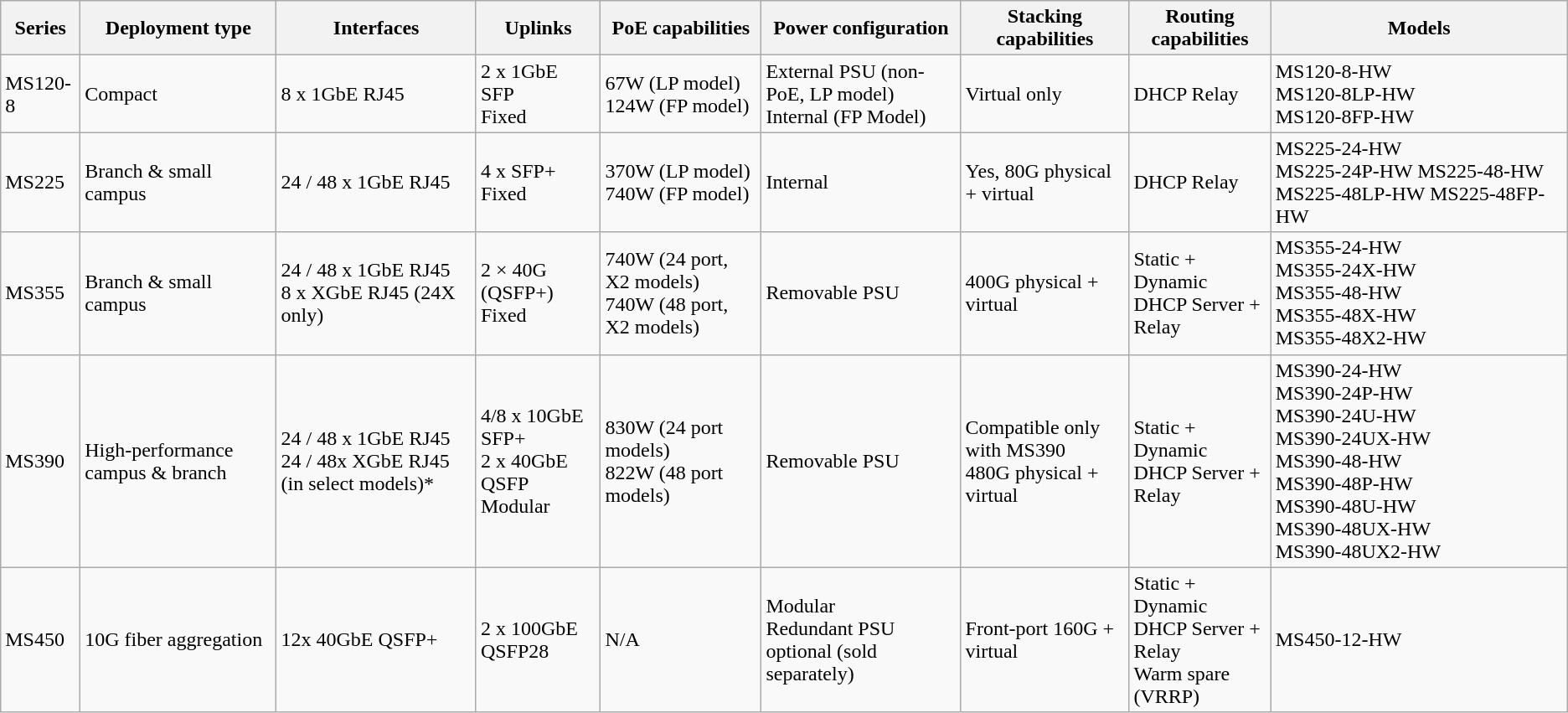<table class="wikitable">
<tr>
<th>Series</th>
<th>Deployment type</th>
<th>Interfaces</th>
<th>Uplinks</th>
<th>PoE capabilities</th>
<th>Power configuration</th>
<th>Stacking capabilities</th>
<th>Routing capabilities</th>
<th>Models</th>
</tr>
<tr>
<td>MS120-8</td>
<td>Compact</td>
<td>8 x 1GbE RJ45</td>
<td>2 x 1GbE SFP<br>Fixed</td>
<td>67W (LP model)<br>124W (FP model)</td>
<td>External PSU (non-PoE, LP model)<br>Internal (FP Model)</td>
<td>Virtual only</td>
<td>DHCP Relay</td>
<td>MS120-8-HW<br>MS120-8LP-HW<br>MS120-8FP-HW</td>
</tr>
<tr>
<td>MS225</td>
<td>Branch & small campus</td>
<td>24 / 48 x 1GbE RJ45</td>
<td>4 x SFP+<br>Fixed</td>
<td>370W (LP model)<br>740W (FP model)</td>
<td>Internal</td>
<td>Yes, 80G physical + virtual</td>
<td>DHCP Relay</td>
<td>MS225-24-HW<br>MS225-24P-HW
MS225-48-HW
MS225-48LP-HW
MS225-48FP-HW</td>
</tr>
<tr>
<td>MS355</td>
<td>Branch & small campus</td>
<td>24 / 48 x 1GbE RJ45<br>8 x XGbE RJ45 (24X only)</td>
<td>2 × 40G (QSFP+)<br>Fixed</td>
<td>740W (24 port, X2 models)<br>740W (48 port, X2 models)</td>
<td>Removable PSU</td>
<td>400G physical +<br>virtual</td>
<td>Static + Dynamic<br>DHCP Server + Relay</td>
<td>MS355-24-HW<br>MS355-24X-HW<br>MS355-48-HW<br>MS355-48X-HW<br>MS355-48X2-HW</td>
</tr>
<tr>
<td>MS390</td>
<td>High-performance campus & branch</td>
<td>24 / 48 x 1GbE RJ45<br>24 / 48x XGbE RJ45 (in select models)*</td>
<td>4/8 x 10GbE SFP+<br>2 x 40GbE QSFP<br>Modular</td>
<td>830W (24 port models)<br>822W (48 port models)</td>
<td>Removable PSU</td>
<td>Compatible only with MS390<br>480G physical +<br>virtual</td>
<td>Static + Dynamic<br>DHCP Server + Relay</td>
<td>MS390-24-HW<br>MS390-24P-HW<br>MS390-24U-HW<br>MS390-24UX-HW<br>MS390-48-HW<br>MS390-48P-HW<br>MS390-48U-HW<br>MS390-48UX-HW<br>MS390-48UX2-HW</td>
</tr>
<tr>
<td>MS450</td>
<td>10G fiber aggregation</td>
<td>12x 40GbE QSFP+</td>
<td>2 x 100GbE QSFP28</td>
<td>N/A</td>
<td>Modular<br>Redundant PSU optional (sold<br>separately)</td>
<td>Front-port 160G + virtual</td>
<td>Static + Dynamic<br>DHCP Server + Relay<br>Warm spare (VRRP)</td>
<td>MS450-12-HW</td>
</tr>
</table>
